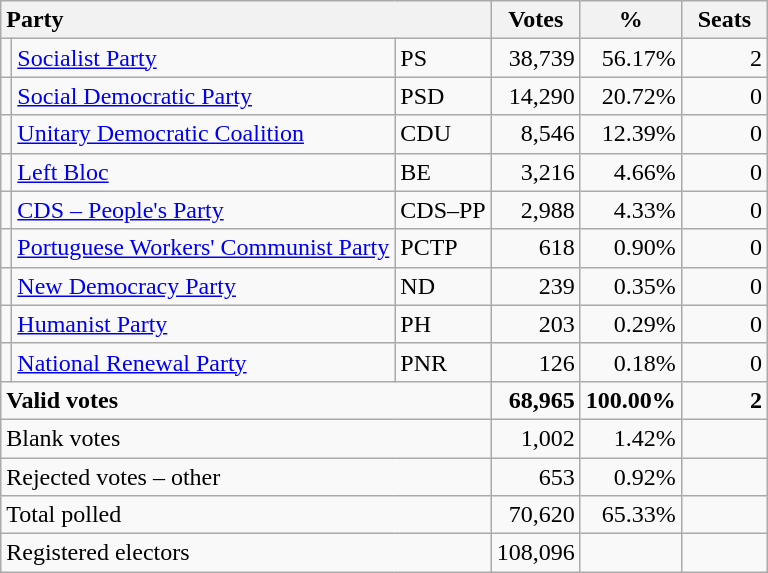<table class="wikitable" border="1" style="text-align:right;">
<tr>
<th style="text-align:left;" colspan=3>Party</th>
<th align=center width="50">Votes</th>
<th align=center width="50">%</th>
<th align=center width="50">Seats</th>
</tr>
<tr>
<td></td>
<td align=left><a href='#'>Socialist Party</a></td>
<td align=left>PS</td>
<td>38,739</td>
<td>56.17%</td>
<td>2</td>
</tr>
<tr>
<td></td>
<td align=left><a href='#'>Social Democratic Party</a></td>
<td align=left>PSD</td>
<td>14,290</td>
<td>20.72%</td>
<td>0</td>
</tr>
<tr>
<td></td>
<td align=left style="white-space: nowrap;"><a href='#'>Unitary Democratic Coalition</a></td>
<td align=left>CDU</td>
<td>8,546</td>
<td>12.39%</td>
<td>0</td>
</tr>
<tr>
<td></td>
<td align=left><a href='#'>Left Bloc</a></td>
<td align=left>BE</td>
<td>3,216</td>
<td>4.66%</td>
<td>0</td>
</tr>
<tr>
<td></td>
<td align=left><a href='#'>CDS – People's Party</a></td>
<td align=left style="white-space: nowrap;">CDS–PP</td>
<td>2,988</td>
<td>4.33%</td>
<td>0</td>
</tr>
<tr>
<td></td>
<td align=left><a href='#'>Portuguese Workers' Communist Party</a></td>
<td align=left>PCTP</td>
<td>618</td>
<td>0.90%</td>
<td>0</td>
</tr>
<tr>
<td></td>
<td align=left><a href='#'>New Democracy Party</a></td>
<td align=left>ND</td>
<td>239</td>
<td>0.35%</td>
<td>0</td>
</tr>
<tr>
<td></td>
<td align=left><a href='#'>Humanist Party</a></td>
<td align=left>PH</td>
<td>203</td>
<td>0.29%</td>
<td>0</td>
</tr>
<tr>
<td></td>
<td align=left><a href='#'>National Renewal Party</a></td>
<td align=left>PNR</td>
<td>126</td>
<td>0.18%</td>
<td>0</td>
</tr>
<tr style="font-weight:bold">
<td align=left colspan=3>Valid votes</td>
<td>68,965</td>
<td>100.00%</td>
<td>2</td>
</tr>
<tr>
<td align=left colspan=3>Blank votes</td>
<td>1,002</td>
<td>1.42%</td>
<td></td>
</tr>
<tr>
<td align=left colspan=3>Rejected votes – other</td>
<td>653</td>
<td>0.92%</td>
<td></td>
</tr>
<tr>
<td align=left colspan=3>Total polled</td>
<td>70,620</td>
<td>65.33%</td>
<td></td>
</tr>
<tr>
<td align=left colspan=3>Registered electors</td>
<td>108,096</td>
<td></td>
<td></td>
</tr>
</table>
